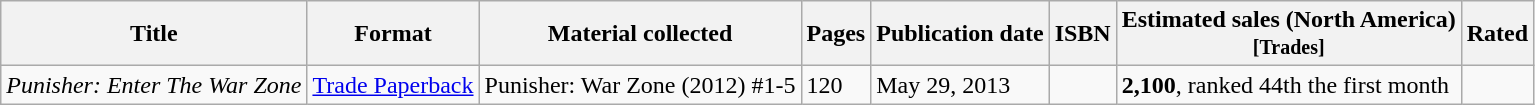<table class="wikitable">
<tr>
<th>Title</th>
<th>Format</th>
<th>Material collected</th>
<th>Pages</th>
<th>Publication date</th>
<th>ISBN</th>
<th>Estimated sales (North America)<br><small>[Trades]</small></th>
<th>Rated</th>
</tr>
<tr>
<td><em>Punisher: Enter The War Zone</em></td>
<td><a href='#'>Trade Paperback</a></td>
<td>Punisher: War Zone (2012) #1-5</td>
<td>120</td>
<td>May 29, 2013</td>
<td></td>
<td><strong>2,100</strong>, ranked 44th the first month</td>
<td></td>
</tr>
</table>
